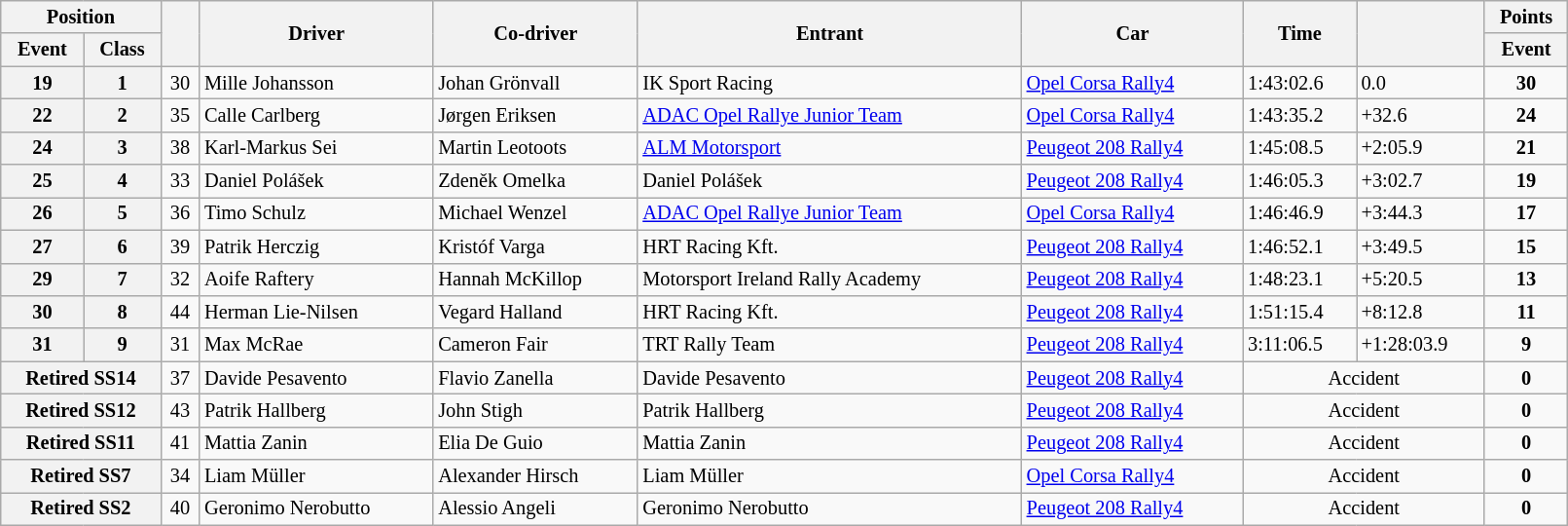<table class="wikitable" width="85%" style="font-size: 85%;">
<tr>
<th colspan="2">Position</th>
<th rowspan="2"></th>
<th rowspan="2">Driver</th>
<th rowspan="2">Co-driver</th>
<th rowspan="2">Entrant</th>
<th rowspan="2">Car</th>
<th rowspan="2">Time</th>
<th rowspan="2"></th>
<th>Points</th>
</tr>
<tr>
<th>Event</th>
<th>Class</th>
<th>Event</th>
</tr>
<tr>
<th>19</th>
<th>1</th>
<td align="center">30</td>
<td>Mille Johansson</td>
<td>Johan Grönvall</td>
<td>IK Sport Racing</td>
<td><a href='#'>Opel Corsa Rally4</a></td>
<td>1:43:02.6</td>
<td>0.0</td>
<td align="center"><strong>30</strong></td>
</tr>
<tr>
<th>22</th>
<th>2</th>
<td align="center">35</td>
<td>Calle Carlberg</td>
<td>Jørgen Eriksen</td>
<td><a href='#'>ADAC Opel Rallye Junior Team</a></td>
<td><a href='#'>Opel Corsa Rally4</a></td>
<td>1:43:35.2</td>
<td>+32.6</td>
<td align="center"><strong>24</strong></td>
</tr>
<tr>
<th>24</th>
<th>3</th>
<td align="center">38</td>
<td>Karl-Markus Sei</td>
<td>Martin Leotoots</td>
<td><a href='#'>ALM Motorsport</a></td>
<td><a href='#'>Peugeot 208 Rally4</a></td>
<td>1:45:08.5</td>
<td>+2:05.9</td>
<td align="center"><strong>21</strong></td>
</tr>
<tr>
<th>25</th>
<th>4</th>
<td align="center">33</td>
<td>Daniel Polášek</td>
<td>Zdeněk Omelka</td>
<td>Daniel Polášek</td>
<td><a href='#'>Peugeot 208 Rally4</a></td>
<td>1:46:05.3</td>
<td>+3:02.7</td>
<td align="center"><strong>19</strong></td>
</tr>
<tr>
<th>26</th>
<th>5</th>
<td align="center">36</td>
<td>Timo Schulz</td>
<td>Michael Wenzel</td>
<td><a href='#'>ADAC Opel Rallye Junior Team</a></td>
<td><a href='#'>Opel Corsa Rally4</a></td>
<td>1:46:46.9</td>
<td>+3:44.3</td>
<td align="center"><strong>17</strong></td>
</tr>
<tr>
<th>27</th>
<th>6</th>
<td align="center">39</td>
<td>Patrik Herczig</td>
<td>Kristóf Varga</td>
<td>HRT Racing Kft.</td>
<td><a href='#'>Peugeot 208 Rally4</a></td>
<td>1:46:52.1</td>
<td>+3:49.5</td>
<td align="center"><strong>15</strong></td>
</tr>
<tr>
<th>29</th>
<th>7</th>
<td align="center">32</td>
<td>Aoife Raftery</td>
<td>Hannah McKillop</td>
<td>Motorsport Ireland Rally Academy</td>
<td><a href='#'>Peugeot 208 Rally4</a></td>
<td>1:48:23.1</td>
<td>+5:20.5</td>
<td align="center"><strong>13</strong></td>
</tr>
<tr>
<th>30</th>
<th>8</th>
<td align="center">44</td>
<td>Herman Lie-Nilsen</td>
<td>Vegard Halland</td>
<td>HRT Racing Kft.</td>
<td><a href='#'>Peugeot 208 Rally4</a></td>
<td>1:51:15.4</td>
<td>+8:12.8</td>
<td align="center"><strong>11</strong></td>
</tr>
<tr>
<th>31</th>
<th>9</th>
<td align="center">31</td>
<td>Max McRae</td>
<td>Cameron Fair</td>
<td>TRT Rally Team</td>
<td><a href='#'>Peugeot 208 Rally4</a></td>
<td>3:11:06.5</td>
<td>+1:28:03.9</td>
<td align="center"><strong>9</strong></td>
</tr>
<tr>
<th colspan="2">Retired SS14</th>
<td align="center">37</td>
<td>Davide Pesavento</td>
<td>Flavio Zanella</td>
<td>Davide Pesavento</td>
<td><a href='#'>Peugeot 208 Rally4</a></td>
<td align="center" colspan="2">Accident</td>
<td align="center"><strong>0</strong></td>
</tr>
<tr>
<th colspan="2">Retired SS12</th>
<td align="center">43</td>
<td>Patrik Hallberg</td>
<td>John Stigh</td>
<td>Patrik Hallberg</td>
<td><a href='#'>Peugeot 208 Rally4</a></td>
<td align="center" colspan="2">Accident</td>
<td align="center"><strong>0</strong></td>
</tr>
<tr>
<th colspan="2">Retired SS11</th>
<td align="center">41</td>
<td>Mattia Zanin</td>
<td>Elia De Guio</td>
<td>Mattia Zanin</td>
<td><a href='#'>Peugeot 208 Rally4</a></td>
<td align="center" colspan="2">Accident</td>
<td align="center"><strong>0</strong></td>
</tr>
<tr>
<th colspan="2">Retired SS7</th>
<td align="center">34</td>
<td>Liam Müller</td>
<td>Alexander Hirsch</td>
<td>Liam Müller</td>
<td><a href='#'>Opel Corsa Rally4</a></td>
<td align="center" colspan="2">Accident</td>
<td align="center"><strong>0</strong></td>
</tr>
<tr>
<th colspan="2">Retired SS2</th>
<td align="center">40</td>
<td>Geronimo Nerobutto</td>
<td>Alessio Angeli</td>
<td>Geronimo Nerobutto</td>
<td><a href='#'>Peugeot 208 Rally4</a></td>
<td align="center" colspan="2">Accident</td>
<td align="center"><strong>0</strong></td>
</tr>
</table>
